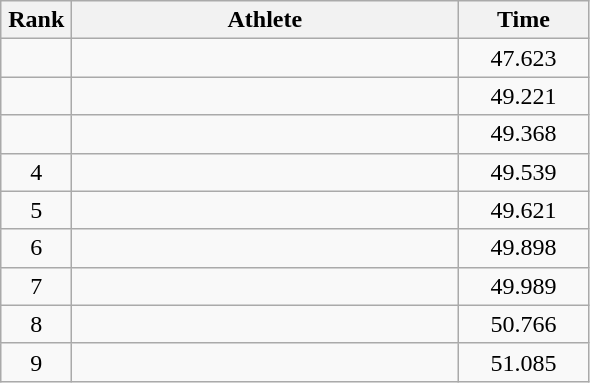<table class=wikitable style="text-align:center">
<tr>
<th width=40>Rank</th>
<th width=250>Athlete</th>
<th width=80>Time</th>
</tr>
<tr>
<td></td>
<td align=left></td>
<td>47.623</td>
</tr>
<tr>
<td></td>
<td align=left></td>
<td>49.221</td>
</tr>
<tr>
<td></td>
<td align=left></td>
<td>49.368</td>
</tr>
<tr>
<td>4</td>
<td align=left></td>
<td>49.539</td>
</tr>
<tr>
<td>5</td>
<td align=left></td>
<td>49.621</td>
</tr>
<tr>
<td>6</td>
<td align=left></td>
<td>49.898</td>
</tr>
<tr>
<td>7</td>
<td align=left></td>
<td>49.989</td>
</tr>
<tr>
<td>8</td>
<td align=left></td>
<td>50.766</td>
</tr>
<tr>
<td>9</td>
<td align=left></td>
<td>51.085</td>
</tr>
</table>
